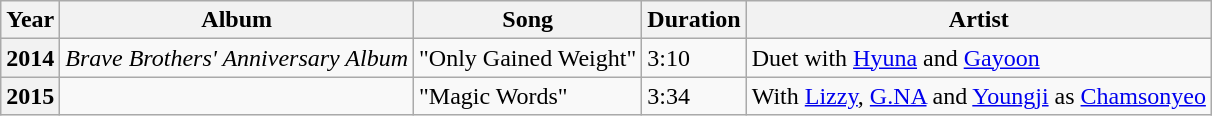<table class="wikitable plainrowheaders">
<tr>
<th scope="col">Year</th>
<th scope="col">Album</th>
<th scope="col">Song</th>
<th scope="col">Duration</th>
<th scope="col">Artist</th>
</tr>
<tr>
<th scope="row">2014</th>
<td><em>Brave Brothers' Anniversary Album</em></td>
<td>"Only Gained Weight"</td>
<td>3:10</td>
<td>Duet with <a href='#'>Hyuna</a> and <a href='#'>Gayoon</a></td>
</tr>
<tr>
<th scope="row">2015</th>
<td></td>
<td>"Magic Words"</td>
<td>3:34</td>
<td>With <a href='#'>Lizzy</a>, <a href='#'>G.NA</a> and <a href='#'>Youngji</a> as <a href='#'>Chamsonyeo</a></td>
</tr>
</table>
